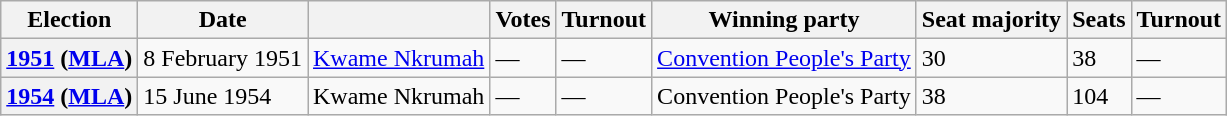<table class="wikitable plainrowheaders">
<tr>
<th>Election</th>
<th>Date</th>
<th></th>
<th>Votes</th>
<th>Turnout</th>
<th>Winning party</th>
<th>Seat majority</th>
<th>Seats</th>
<th>Turnout</th>
</tr>
<tr>
<th><a href='#'>1951</a> (<a href='#'>MLA</a>)</th>
<td>8 February 1951</td>
<td><a href='#'>Kwame Nkrumah</a></td>
<td>—</td>
<td>—</td>
<td><a href='#'>Convention People's Party</a></td>
<td>30</td>
<td>38</td>
<td>—</td>
</tr>
<tr>
<th><a href='#'>1954</a> (<a href='#'>MLA</a>)</th>
<td>15 June 1954</td>
<td>Kwame Nkrumah</td>
<td>—</td>
<td>—</td>
<td>Convention People's Party</td>
<td>38</td>
<td>104</td>
<td>—</td>
</tr>
</table>
